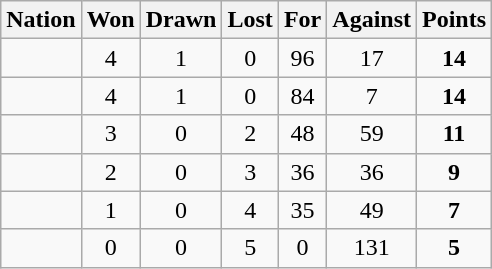<table class="wikitable" style="text-align: center;">
<tr>
<th>Nation</th>
<th>Won</th>
<th>Drawn</th>
<th>Lost</th>
<th>For</th>
<th>Against</th>
<th>Points</th>
</tr>
<tr>
<td align="left"></td>
<td>4</td>
<td>1</td>
<td>0</td>
<td>96</td>
<td>17</td>
<td><strong>14</strong></td>
</tr>
<tr>
<td align="left"></td>
<td>4</td>
<td>1</td>
<td>0</td>
<td>84</td>
<td>7</td>
<td><strong>14</strong></td>
</tr>
<tr>
<td align="left"></td>
<td>3</td>
<td>0</td>
<td>2</td>
<td>48</td>
<td>59</td>
<td><strong>11</strong></td>
</tr>
<tr>
<td align="left"></td>
<td>2</td>
<td>0</td>
<td>3</td>
<td>36</td>
<td>36</td>
<td><strong>9</strong></td>
</tr>
<tr>
<td align="left"></td>
<td>1</td>
<td>0</td>
<td>4</td>
<td>35</td>
<td>49</td>
<td><strong>7</strong></td>
</tr>
<tr>
<td align="left"></td>
<td>0</td>
<td>0</td>
<td>5</td>
<td>0</td>
<td>131</td>
<td><strong>5</strong></td>
</tr>
</table>
